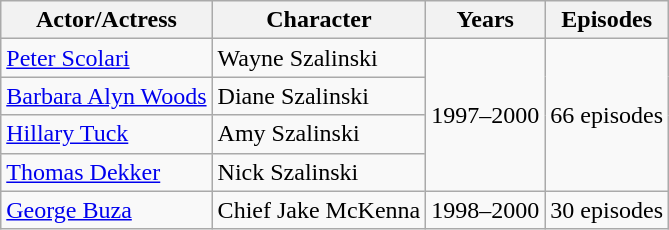<table class="wikitable">
<tr>
<th>Actor/Actress</th>
<th>Character</th>
<th>Years</th>
<th>Episodes</th>
</tr>
<tr>
<td><a href='#'>Peter Scolari</a></td>
<td>Wayne Szalinski</td>
<td rowspan="4">1997–2000</td>
<td rowspan="4">66 episodes</td>
</tr>
<tr>
<td><a href='#'>Barbara Alyn Woods</a></td>
<td>Diane Szalinski</td>
</tr>
<tr>
<td><a href='#'>Hillary Tuck</a></td>
<td>Amy Szalinski</td>
</tr>
<tr>
<td><a href='#'>Thomas Dekker</a></td>
<td>Nick Szalinski</td>
</tr>
<tr>
<td><a href='#'>George Buza</a></td>
<td>Chief Jake McKenna</td>
<td>1998–2000</td>
<td>30 episodes</td>
</tr>
</table>
